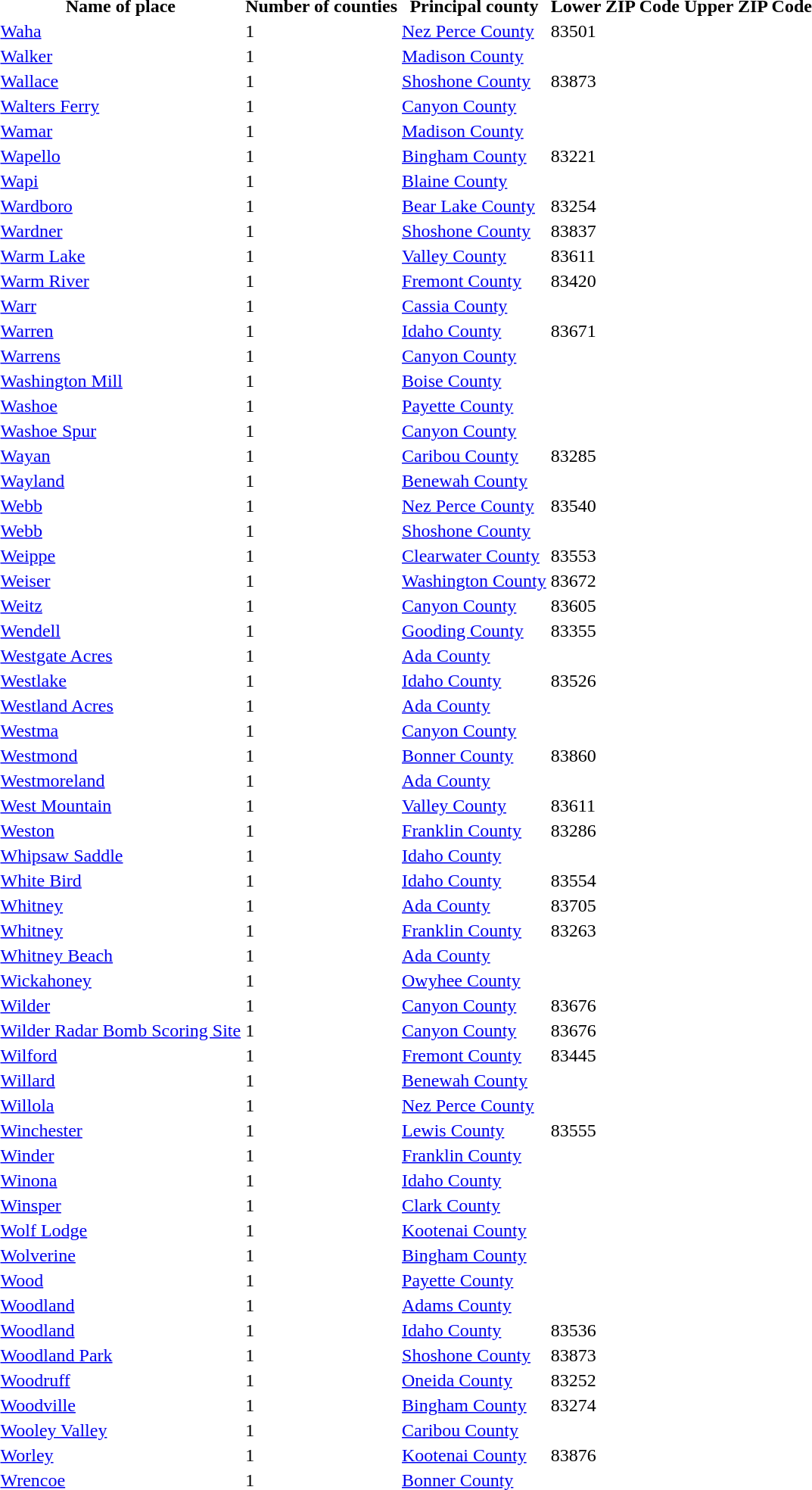<table>
<tr>
<th>Name of place</th>
<th>Number of counties</th>
<th>Principal county</th>
<th>Lower ZIP Code</th>
<th>Upper ZIP Code</th>
</tr>
<tr --->
<td><a href='#'>Waha</a></td>
<td>1</td>
<td><a href='#'>Nez Perce County</a></td>
<td>83501</td>
<td> </td>
</tr>
<tr --->
<td><a href='#'>Walker</a></td>
<td>1</td>
<td><a href='#'>Madison County</a></td>
<td> </td>
<td> </td>
</tr>
<tr --->
<td><a href='#'>Wallace</a></td>
<td>1</td>
<td><a href='#'>Shoshone County</a></td>
<td>83873</td>
<td> </td>
</tr>
<tr --->
<td><a href='#'>Walters Ferry</a></td>
<td>1</td>
<td><a href='#'>Canyon County</a></td>
<td> </td>
<td> </td>
</tr>
<tr --->
<td><a href='#'>Wamar</a></td>
<td>1</td>
<td><a href='#'>Madison County</a></td>
<td> </td>
<td> </td>
</tr>
<tr --->
<td><a href='#'>Wapello</a></td>
<td>1</td>
<td><a href='#'>Bingham County</a></td>
<td>83221</td>
<td> </td>
</tr>
<tr --->
<td><a href='#'>Wapi</a></td>
<td>1</td>
<td><a href='#'>Blaine County</a></td>
<td> </td>
<td> </td>
</tr>
<tr --->
<td><a href='#'>Wardboro</a></td>
<td>1</td>
<td><a href='#'>Bear Lake County</a></td>
<td>83254</td>
<td> </td>
</tr>
<tr --->
<td><a href='#'>Wardner</a></td>
<td>1</td>
<td><a href='#'>Shoshone County</a></td>
<td>83837</td>
<td> </td>
</tr>
<tr --->
<td><a href='#'>Warm Lake</a></td>
<td>1</td>
<td><a href='#'>Valley County</a></td>
<td>83611</td>
<td> </td>
</tr>
<tr --->
<td><a href='#'>Warm River</a></td>
<td>1</td>
<td><a href='#'>Fremont County</a></td>
<td>83420</td>
<td> </td>
</tr>
<tr --->
<td><a href='#'>Warr</a></td>
<td>1</td>
<td><a href='#'>Cassia County</a></td>
<td> </td>
<td> </td>
</tr>
<tr --->
<td><a href='#'>Warren</a></td>
<td>1</td>
<td><a href='#'>Idaho County</a></td>
<td>83671</td>
<td> </td>
</tr>
<tr --->
<td><a href='#'>Warrens</a></td>
<td>1</td>
<td><a href='#'>Canyon County</a></td>
<td> </td>
<td> </td>
</tr>
<tr --->
<td><a href='#'>Washington Mill</a></td>
<td>1</td>
<td><a href='#'>Boise County</a></td>
<td> </td>
<td> </td>
</tr>
<tr --->
<td><a href='#'>Washoe</a></td>
<td>1</td>
<td><a href='#'>Payette County</a></td>
<td> </td>
<td> </td>
</tr>
<tr --->
<td><a href='#'>Washoe Spur</a></td>
<td>1</td>
<td><a href='#'>Canyon County</a></td>
<td> </td>
<td> </td>
</tr>
<tr --->
<td><a href='#'>Wayan</a></td>
<td>1</td>
<td><a href='#'>Caribou County</a></td>
<td>83285</td>
<td> </td>
</tr>
<tr --->
<td><a href='#'>Wayland</a></td>
<td>1</td>
<td><a href='#'>Benewah County</a></td>
<td> </td>
<td> </td>
</tr>
<tr --->
<td><a href='#'>Webb</a></td>
<td>1</td>
<td><a href='#'>Nez Perce County</a></td>
<td>83540</td>
<td> </td>
</tr>
<tr --->
<td><a href='#'>Webb</a></td>
<td>1</td>
<td><a href='#'>Shoshone County</a></td>
<td> </td>
<td> </td>
</tr>
<tr --->
<td><a href='#'>Weippe</a></td>
<td>1</td>
<td><a href='#'>Clearwater County</a></td>
<td>83553</td>
<td> </td>
</tr>
<tr --->
<td><a href='#'>Weiser</a></td>
<td>1</td>
<td><a href='#'>Washington County</a></td>
<td>83672</td>
<td> </td>
</tr>
<tr --->
<td><a href='#'>Weitz</a></td>
<td>1</td>
<td><a href='#'>Canyon County</a></td>
<td>83605</td>
<td> </td>
</tr>
<tr --->
<td><a href='#'>Wendell</a></td>
<td>1</td>
<td><a href='#'>Gooding County</a></td>
<td>83355</td>
<td> </td>
</tr>
<tr --->
<td><a href='#'>Westgate Acres</a></td>
<td>1</td>
<td><a href='#'>Ada County</a></td>
<td> </td>
<td> </td>
</tr>
<tr --->
<td><a href='#'>Westlake</a></td>
<td>1</td>
<td><a href='#'>Idaho County</a></td>
<td>83526</td>
<td> </td>
</tr>
<tr --->
<td><a href='#'>Westland Acres</a></td>
<td>1</td>
<td><a href='#'>Ada County</a></td>
<td> </td>
<td> </td>
</tr>
<tr --->
<td><a href='#'>Westma</a></td>
<td>1</td>
<td><a href='#'>Canyon County</a></td>
<td> </td>
<td> </td>
</tr>
<tr --->
<td><a href='#'>Westmond</a></td>
<td>1</td>
<td><a href='#'>Bonner County</a></td>
<td>83860</td>
<td> </td>
</tr>
<tr --->
<td><a href='#'>Westmoreland</a></td>
<td>1</td>
<td><a href='#'>Ada County</a></td>
<td> </td>
<td> </td>
</tr>
<tr --->
<td><a href='#'>West Mountain</a></td>
<td>1</td>
<td><a href='#'>Valley County</a></td>
<td>83611</td>
<td> </td>
</tr>
<tr --->
<td><a href='#'>Weston</a></td>
<td>1</td>
<td><a href='#'>Franklin County</a></td>
<td>83286</td>
<td> </td>
</tr>
<tr --->
<td><a href='#'>Whipsaw Saddle</a></td>
<td>1</td>
<td><a href='#'>Idaho County</a></td>
<td> </td>
<td> </td>
</tr>
<tr --->
<td><a href='#'>White Bird</a></td>
<td>1</td>
<td><a href='#'>Idaho County</a></td>
<td>83554</td>
<td> </td>
</tr>
<tr --->
<td><a href='#'>Whitney</a></td>
<td>1</td>
<td><a href='#'>Ada County</a></td>
<td>83705</td>
<td> </td>
</tr>
<tr --->
<td><a href='#'>Whitney</a></td>
<td>1</td>
<td><a href='#'>Franklin County</a></td>
<td>83263</td>
<td> </td>
</tr>
<tr --->
<td><a href='#'>Whitney Beach</a></td>
<td>1</td>
<td><a href='#'>Ada County</a></td>
<td> </td>
<td> </td>
</tr>
<tr --->
<td><a href='#'>Wickahoney</a></td>
<td>1</td>
<td><a href='#'>Owyhee County</a></td>
<td> </td>
<td> </td>
</tr>
<tr --->
<td><a href='#'>Wilder</a></td>
<td>1</td>
<td><a href='#'>Canyon County</a></td>
<td>83676</td>
<td> </td>
</tr>
<tr --->
<td><a href='#'>Wilder Radar Bomb Scoring Site</a></td>
<td>1</td>
<td><a href='#'>Canyon County</a></td>
<td>83676</td>
<td> </td>
</tr>
<tr --->
<td><a href='#'>Wilford</a></td>
<td>1</td>
<td><a href='#'>Fremont County</a></td>
<td>83445</td>
<td> </td>
</tr>
<tr --->
<td><a href='#'>Willard</a></td>
<td>1</td>
<td><a href='#'>Benewah County</a></td>
<td> </td>
<td> </td>
</tr>
<tr --->
<td><a href='#'>Willola</a></td>
<td>1</td>
<td><a href='#'>Nez Perce County</a></td>
<td> </td>
<td> </td>
</tr>
<tr --->
<td><a href='#'>Winchester</a></td>
<td>1</td>
<td><a href='#'>Lewis County</a></td>
<td>83555</td>
<td> </td>
</tr>
<tr --->
<td><a href='#'>Winder</a></td>
<td>1</td>
<td><a href='#'>Franklin County</a></td>
<td> </td>
<td> </td>
</tr>
<tr --->
<td><a href='#'>Winona</a></td>
<td>1</td>
<td><a href='#'>Idaho County</a></td>
<td> </td>
<td> </td>
</tr>
<tr --->
<td><a href='#'>Winsper</a></td>
<td>1</td>
<td><a href='#'>Clark County</a></td>
<td> </td>
<td> </td>
</tr>
<tr --->
<td><a href='#'>Wolf Lodge</a></td>
<td>1</td>
<td><a href='#'>Kootenai County</a></td>
<td> </td>
<td> </td>
</tr>
<tr --->
<td><a href='#'>Wolverine</a></td>
<td>1</td>
<td><a href='#'>Bingham County</a></td>
<td> </td>
<td> </td>
</tr>
<tr --->
<td><a href='#'>Wood</a></td>
<td>1</td>
<td><a href='#'>Payette County</a></td>
<td> </td>
<td> </td>
</tr>
<tr --->
<td><a href='#'>Woodland</a></td>
<td>1</td>
<td><a href='#'>Adams County</a></td>
<td> </td>
<td> </td>
</tr>
<tr --->
<td><a href='#'>Woodland</a></td>
<td>1</td>
<td><a href='#'>Idaho County</a></td>
<td>83536</td>
<td> </td>
</tr>
<tr --->
<td><a href='#'>Woodland Park</a></td>
<td>1</td>
<td><a href='#'>Shoshone County</a></td>
<td>83873</td>
<td> </td>
</tr>
<tr --->
<td><a href='#'>Woodruff</a></td>
<td>1</td>
<td><a href='#'>Oneida County</a></td>
<td>83252</td>
<td> </td>
</tr>
<tr --->
<td><a href='#'>Woodville</a></td>
<td>1</td>
<td><a href='#'>Bingham County</a></td>
<td>83274</td>
<td> </td>
</tr>
<tr --->
<td><a href='#'>Wooley Valley</a></td>
<td>1</td>
<td><a href='#'>Caribou County</a></td>
<td> </td>
<td> </td>
</tr>
<tr --->
<td><a href='#'>Worley</a></td>
<td>1</td>
<td><a href='#'>Kootenai County</a></td>
<td>83876</td>
<td> </td>
</tr>
<tr --->
<td><a href='#'>Wrencoe</a></td>
<td>1</td>
<td><a href='#'>Bonner County</a></td>
<td> </td>
<td> </td>
</tr>
</table>
